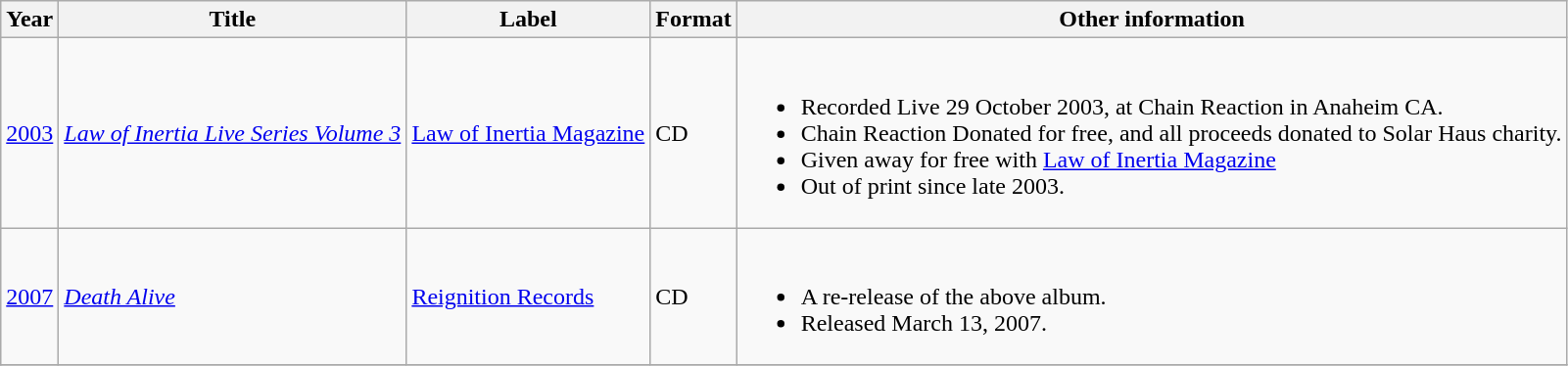<table class="wikitable">
<tr>
<th>Year</th>
<th>Title</th>
<th>Label</th>
<th>Format</th>
<th>Other information</th>
</tr>
<tr>
<td><a href='#'>2003</a></td>
<td><em><a href='#'>Law of Inertia Live Series Volume 3</a></em></td>
<td><a href='#'>Law of Inertia Magazine</a></td>
<td>CD</td>
<td><br><ul><li>Recorded Live 29 October 2003, at Chain Reaction in Anaheim CA.</li><li>Chain Reaction Donated for free, and all proceeds donated to Solar Haus charity.</li><li>Given away for free with <a href='#'>Law of Inertia Magazine</a></li><li>Out of print since late 2003.</li></ul></td>
</tr>
<tr>
<td><a href='#'>2007</a></td>
<td><em><a href='#'>Death Alive</a></em></td>
<td><a href='#'>Reignition Records</a></td>
<td>CD</td>
<td><br><ul><li>A re-release of the above album.</li><li>Released March 13, 2007.</li></ul></td>
</tr>
<tr>
</tr>
</table>
